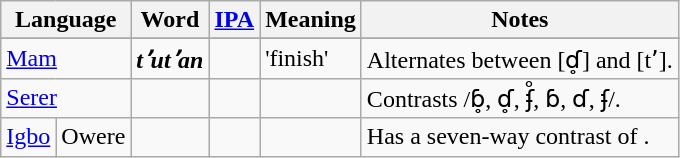<table class="wikitable">
<tr>
<th colspan="2">Language</th>
<th>Word</th>
<th><a href='#'>IPA</a></th>
<th>Meaning</th>
<th>Notes</th>
</tr>
<tr>
</tr>
<tr>
<td colspan="2"><a href='#'>Mam</a></td>
<td><strong><em>tʼ<strong>u</strong>tʼ<strong>an<em></td>
<td></td>
<td>'finish'</td>
<td>Alternates between [ɗ̥] and [tʼ].</td>
</tr>
<tr>
<td colspan="2"><a href='#'>Serer</a></td>
<td></td>
<td></td>
<td></td>
<td>Contrasts /ɓ̥, ɗ̥, ʄ̊, ɓ, ɗ, ʄ/.</td>
</tr>
<tr>
<td><a href='#'>Igbo</a></td>
<td>Owere</td>
<td></td>
<td></td>
<td></td>
<td>Has a seven-way contrast of .</td>
</tr>
</table>
